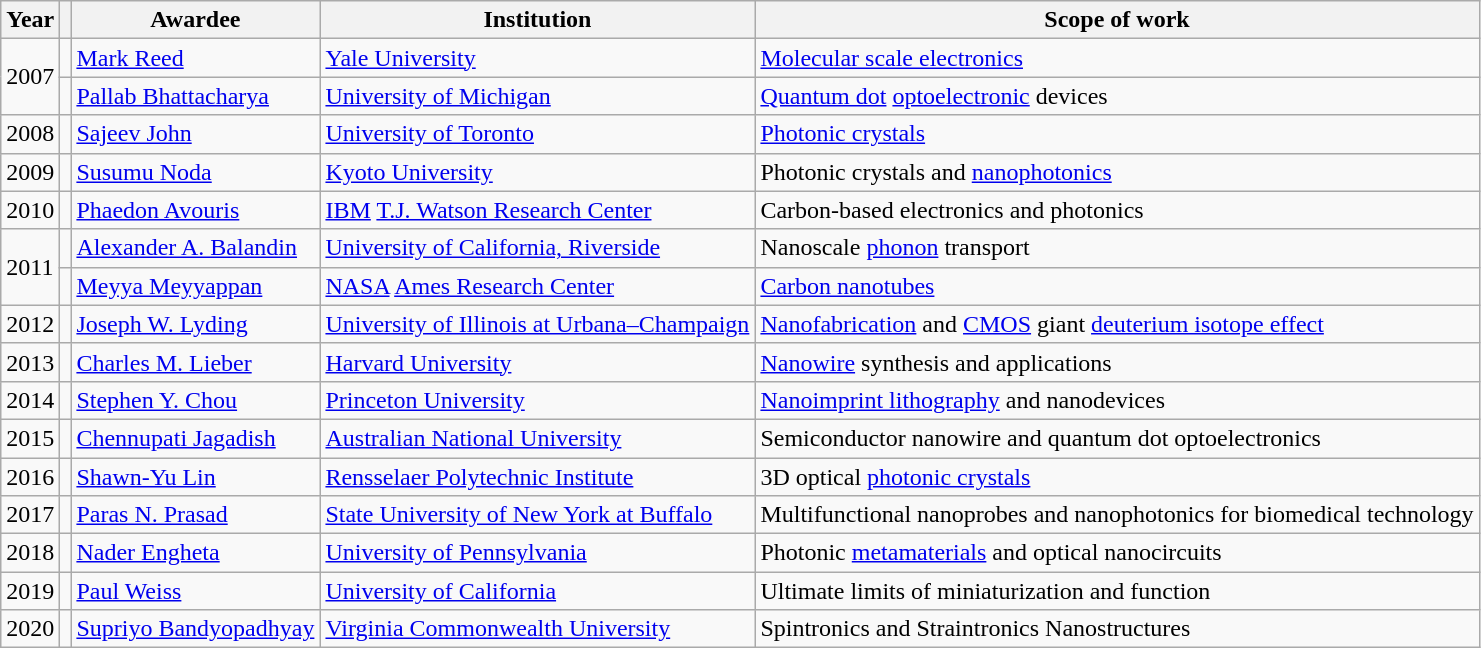<table class="wikitable">
<tr>
<th>Year</th>
<th></th>
<th>Awardee</th>
<th>Institution</th>
<th>Scope of work</th>
</tr>
<tr>
<td rowspan="2">2007</td>
<td></td>
<td><a href='#'>Mark Reed</a></td>
<td><a href='#'>Yale University</a></td>
<td><a href='#'>Molecular scale electronics</a></td>
</tr>
<tr>
<td></td>
<td><a href='#'>Pallab Bhattacharya</a></td>
<td><a href='#'>University of Michigan</a></td>
<td><a href='#'>Quantum dot</a> <a href='#'>optoelectronic</a> devices</td>
</tr>
<tr>
<td>2008</td>
<td></td>
<td><a href='#'>Sajeev John</a></td>
<td><a href='#'>University of Toronto</a></td>
<td><a href='#'>Photonic crystals</a></td>
</tr>
<tr>
<td>2009</td>
<td></td>
<td><a href='#'>Susumu Noda</a></td>
<td><a href='#'>Kyoto University</a></td>
<td>Photonic crystals and <a href='#'>nanophotonics</a></td>
</tr>
<tr>
<td>2010</td>
<td></td>
<td><a href='#'>Phaedon Avouris</a></td>
<td><a href='#'>IBM</a> <a href='#'>T.J. Watson Research Center</a></td>
<td>Carbon-based electronics and photonics</td>
</tr>
<tr>
<td rowspan="2">2011</td>
<td></td>
<td><a href='#'>Alexander A. Balandin</a></td>
<td><a href='#'>University of California, Riverside</a></td>
<td>Nanoscale <a href='#'>phonon</a> transport</td>
</tr>
<tr>
<td></td>
<td><a href='#'>Meyya Meyyappan</a></td>
<td><a href='#'>NASA</a> <a href='#'>Ames Research Center</a></td>
<td><a href='#'>Carbon nanotubes</a></td>
</tr>
<tr>
<td>2012</td>
<td></td>
<td><a href='#'>Joseph W. Lyding</a></td>
<td><a href='#'>University of Illinois at Urbana–Champaign</a></td>
<td><a href='#'>Nanofabrication</a> and <a href='#'>CMOS</a> giant <a href='#'>deuterium isotope effect</a></td>
</tr>
<tr>
<td>2013</td>
<td></td>
<td><a href='#'>Charles M. Lieber</a></td>
<td><a href='#'>Harvard University</a></td>
<td><a href='#'>Nanowire</a> synthesis and applications</td>
</tr>
<tr>
<td>2014</td>
<td></td>
<td><a href='#'>Stephen Y. Chou</a></td>
<td><a href='#'>Princeton University</a></td>
<td><a href='#'>Nanoimprint lithography</a> and nanodevices</td>
</tr>
<tr>
<td>2015</td>
<td></td>
<td><a href='#'>Chennupati Jagadish</a></td>
<td><a href='#'>Australian National University</a></td>
<td>Semiconductor nanowire and quantum dot optoelectronics</td>
</tr>
<tr>
<td>2016</td>
<td></td>
<td><a href='#'>Shawn-Yu Lin</a></td>
<td><a href='#'>Rensselaer Polytechnic Institute</a></td>
<td>3D optical <a href='#'>photonic crystals</a></td>
</tr>
<tr>
<td>2017</td>
<td></td>
<td><a href='#'>Paras N. Prasad</a></td>
<td><a href='#'>State University of New York at Buffalo</a></td>
<td>Multifunctional nanoprobes and nanophotonics for biomedical technology</td>
</tr>
<tr>
<td>2018</td>
<td></td>
<td><a href='#'>Nader Engheta</a></td>
<td><a href='#'>University of Pennsylvania</a></td>
<td>Photonic <a href='#'>metamaterials</a> and optical nanocircuits</td>
</tr>
<tr>
<td>2019</td>
<td></td>
<td><a href='#'>Paul Weiss</a></td>
<td><a href='#'>University of California</a></td>
<td>Ultimate limits of miniaturization and function</td>
</tr>
<tr>
<td>2020</td>
<td></td>
<td><a href='#'>Supriyo Bandyopadhyay</a></td>
<td><a href='#'>Virginia Commonwealth University</a></td>
<td>Spintronics and Straintronics Nanostructures</td>
</tr>
</table>
